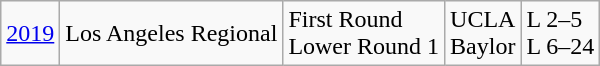<table class="wikitable">
<tr>
<td><a href='#'>2019</a></td>
<td>Los Angeles Regional</td>
<td>First Round<br>Lower Round 1</td>
<td>UCLA<br>Baylor</td>
<td>L 2–5<br>L 6–24</td>
</tr>
</table>
